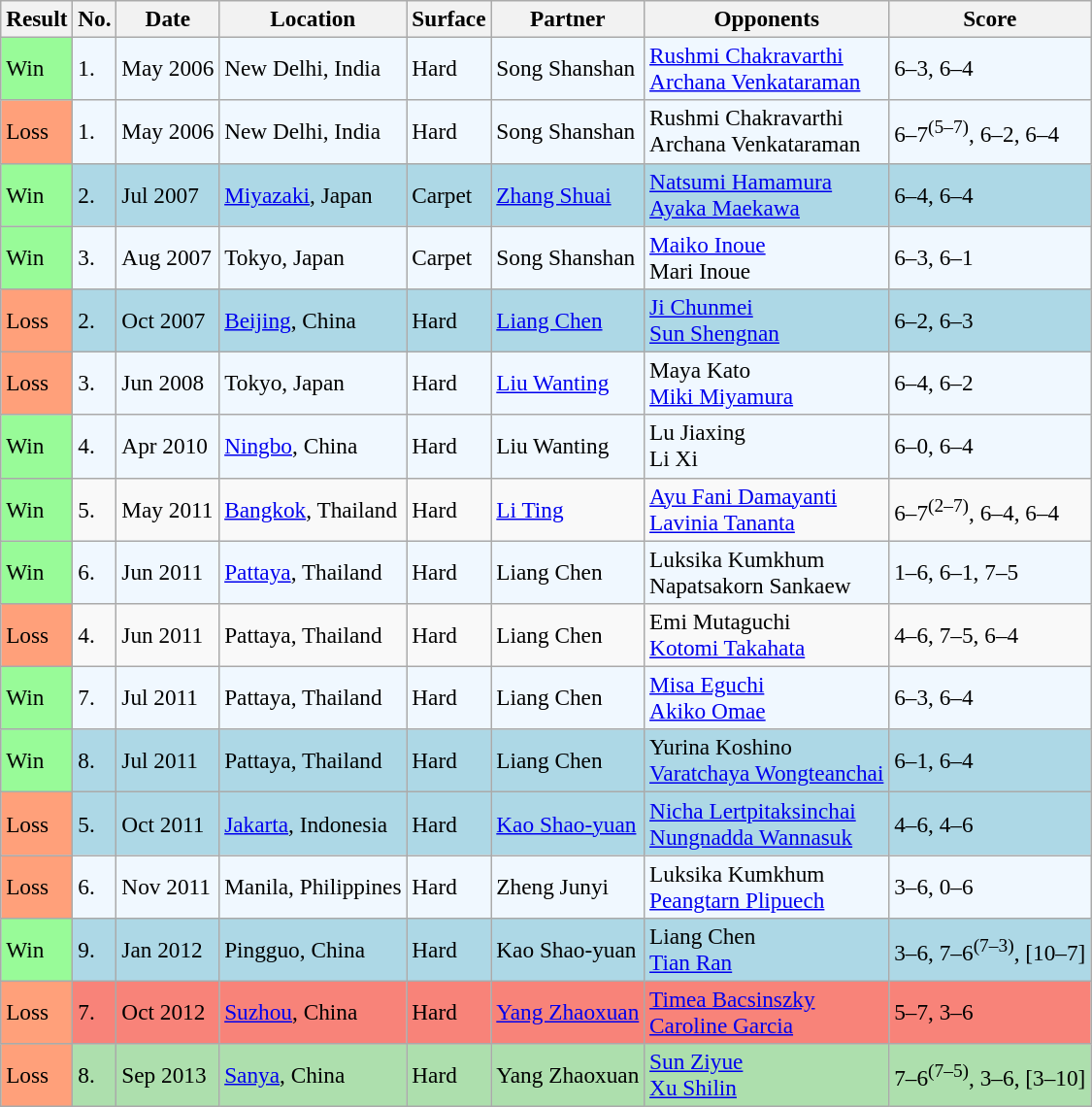<table class="sortable wikitable" style="font-size:97%;">
<tr>
<th>Result</th>
<th>No.</th>
<th>Date</th>
<th>Location</th>
<th>Surface</th>
<th>Partner</th>
<th>Opponents</th>
<th class="unsortable">Score</th>
</tr>
<tr style="background:#f0f8ff;">
<td bgcolor="98FB98">Win</td>
<td>1.</td>
<td>May 2006</td>
<td>New Delhi, India</td>
<td>Hard</td>
<td> Song Shanshan</td>
<td> <a href='#'>Rushmi Chakravarthi</a> <br>  <a href='#'>Archana Venkataraman</a></td>
<td>6–3, 6–4</td>
</tr>
<tr style="background:#f0f8ff;">
<td style="background:#ffa07a;">Loss</td>
<td>1.</td>
<td>May 2006</td>
<td>New Delhi, India</td>
<td>Hard</td>
<td> Song Shanshan</td>
<td> Rushmi Chakravarthi <br>  Archana Venkataraman</td>
<td>6–7<sup>(5–7)</sup>, 6–2, 6–4</td>
</tr>
<tr style="background:lightblue;">
<td bgcolor="98FB98">Win</td>
<td>2.</td>
<td>Jul 2007</td>
<td><a href='#'>Miyazaki</a>, Japan</td>
<td>Carpet</td>
<td> <a href='#'>Zhang Shuai</a></td>
<td> <a href='#'>Natsumi Hamamura</a> <br>  <a href='#'>Ayaka Maekawa</a></td>
<td>6–4, 6–4</td>
</tr>
<tr style="background:#f0f8ff;">
<td bgcolor="98FB98">Win</td>
<td>3.</td>
<td>Aug 2007</td>
<td>Tokyo, Japan</td>
<td>Carpet</td>
<td> Song Shanshan</td>
<td> <a href='#'>Maiko Inoue</a> <br>  Mari Inoue</td>
<td>6–3, 6–1</td>
</tr>
<tr style="background:lightblue;">
<td style="background:#ffa07a;">Loss</td>
<td>2.</td>
<td>Oct 2007</td>
<td><a href='#'>Beijing</a>, China</td>
<td>Hard</td>
<td> <a href='#'>Liang Chen</a></td>
<td> <a href='#'>Ji Chunmei</a> <br>  <a href='#'>Sun Shengnan</a></td>
<td>6–2, 6–3</td>
</tr>
<tr style="background:#f0f8ff;">
<td style="background:#ffa07a;">Loss</td>
<td>3.</td>
<td>Jun 2008</td>
<td>Tokyo, Japan</td>
<td>Hard</td>
<td> <a href='#'>Liu Wanting</a></td>
<td> Maya Kato <br>  <a href='#'>Miki Miyamura</a></td>
<td>6–4, 6–2</td>
</tr>
<tr style="background:#f0f8ff;">
<td bgcolor="98FB98">Win</td>
<td>4.</td>
<td>Apr 2010</td>
<td><a href='#'>Ningbo</a>, China</td>
<td>Hard</td>
<td> Liu Wanting</td>
<td> Lu Jiaxing <br>  Li Xi</td>
<td>6–0, 6–4</td>
</tr>
<tr>
<td bgcolor="98FB98">Win</td>
<td>5.</td>
<td>May 2011</td>
<td><a href='#'>Bangkok</a>, Thailand</td>
<td>Hard</td>
<td> <a href='#'>Li Ting</a></td>
<td> <a href='#'>Ayu Fani Damayanti</a> <br>  <a href='#'>Lavinia Tananta</a></td>
<td>6–7<sup>(2–7)</sup>, 6–4, 6–4</td>
</tr>
<tr style="background:#f0f8ff;">
<td bgcolor="98FB98">Win</td>
<td>6.</td>
<td>Jun 2011</td>
<td><a href='#'>Pattaya</a>, Thailand</td>
<td>Hard</td>
<td> Liang Chen</td>
<td> Luksika Kumkhum <br>  Napatsakorn Sankaew</td>
<td>1–6, 6–1, 7–5</td>
</tr>
<tr>
<td style="background:#ffa07a;">Loss</td>
<td>4.</td>
<td>Jun 2011</td>
<td>Pattaya, Thailand</td>
<td>Hard</td>
<td> Liang Chen</td>
<td> Emi Mutaguchi <br>  <a href='#'>Kotomi Takahata</a></td>
<td>4–6, 7–5, 6–4</td>
</tr>
<tr style="background:#f0f8ff;">
<td bgcolor="98FB98">Win</td>
<td>7.</td>
<td>Jul 2011</td>
<td>Pattaya, Thailand</td>
<td>Hard</td>
<td> Liang Chen</td>
<td> <a href='#'>Misa Eguchi</a> <br>  <a href='#'>Akiko Omae</a></td>
<td>6–3, 6–4</td>
</tr>
<tr style="background:lightblue;">
<td bgcolor="98FB98">Win</td>
<td>8.</td>
<td>Jul 2011</td>
<td>Pattaya, Thailand</td>
<td>Hard</td>
<td> Liang Chen</td>
<td> Yurina Koshino <br>  <a href='#'>Varatchaya Wongteanchai</a></td>
<td>6–1, 6–4</td>
</tr>
<tr style="background:lightblue;">
<td style="background:#ffa07a;">Loss</td>
<td>5.</td>
<td>Oct 2011</td>
<td><a href='#'>Jakarta</a>, Indonesia</td>
<td>Hard</td>
<td> <a href='#'>Kao Shao-yuan</a></td>
<td> <a href='#'>Nicha Lertpitaksinchai</a> <br>  <a href='#'>Nungnadda Wannasuk</a></td>
<td>4–6, 4–6</td>
</tr>
<tr style="background:#f0f8ff;">
<td style="background:#ffa07a;">Loss</td>
<td>6.</td>
<td>Nov 2011</td>
<td>Manila, Philippines</td>
<td>Hard</td>
<td> Zheng Junyi</td>
<td> Luksika Kumkhum <br>  <a href='#'>Peangtarn Plipuech</a></td>
<td>3–6, 0–6</td>
</tr>
<tr style="background:lightblue;">
<td bgcolor="98FB98">Win</td>
<td>9.</td>
<td>Jan 2012</td>
<td>Pingguo, China</td>
<td>Hard</td>
<td> Kao Shao-yuan</td>
<td> Liang Chen <br>  <a href='#'>Tian Ran</a></td>
<td>3–6, 7–6<sup>(7–3)</sup>, [10–7]</td>
</tr>
<tr style="background:#f88379;">
<td style="background:#ffa07a;">Loss</td>
<td>7.</td>
<td>Oct 2012</td>
<td><a href='#'>Suzhou</a>, China</td>
<td>Hard</td>
<td> <a href='#'>Yang Zhaoxuan</a></td>
<td> <a href='#'>Timea Bacsinszky</a> <br>  <a href='#'>Caroline Garcia</a></td>
<td>5–7, 3–6</td>
</tr>
<tr style="background:#addfad;">
<td style="background:#ffa07a;">Loss</td>
<td>8.</td>
<td>Sep 2013</td>
<td><a href='#'>Sanya</a>, China</td>
<td>Hard</td>
<td> Yang Zhaoxuan</td>
<td> <a href='#'>Sun Ziyue</a> <br>  <a href='#'>Xu Shilin</a></td>
<td>7–6<sup>(7–5)</sup>, 3–6, [3–10]</td>
</tr>
</table>
